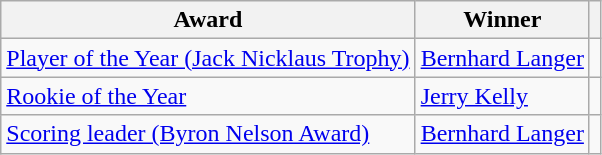<table class="wikitable">
<tr>
<th>Award</th>
<th>Winner</th>
<th></th>
</tr>
<tr>
<td><a href='#'>Player of the Year (Jack Nicklaus Trophy)</a></td>
<td> <a href='#'>Bernhard Langer</a></td>
<td></td>
</tr>
<tr>
<td><a href='#'>Rookie of the Year</a></td>
<td> <a href='#'>Jerry Kelly</a></td>
<td></td>
</tr>
<tr>
<td><a href='#'>Scoring leader (Byron Nelson Award)</a></td>
<td> <a href='#'>Bernhard Langer</a></td>
<td></td>
</tr>
</table>
